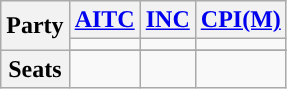<table class="wikitable">
<tr>
<th rowspan="2">Party</th>
<th><a href='#'>AITC</a></th>
<th><a href='#'>INC</a></th>
<th><a href='#'>CPI(M)</a></th>
</tr>
<tr>
<td style="background:"></td>
<td style="background:"></td>
<td style="background:"></td>
</tr>
<tr>
<th rowspan="2">Seats</th>
</tr>
<tr>
<td></td>
<td></td>
<td></td>
</tr>
</table>
